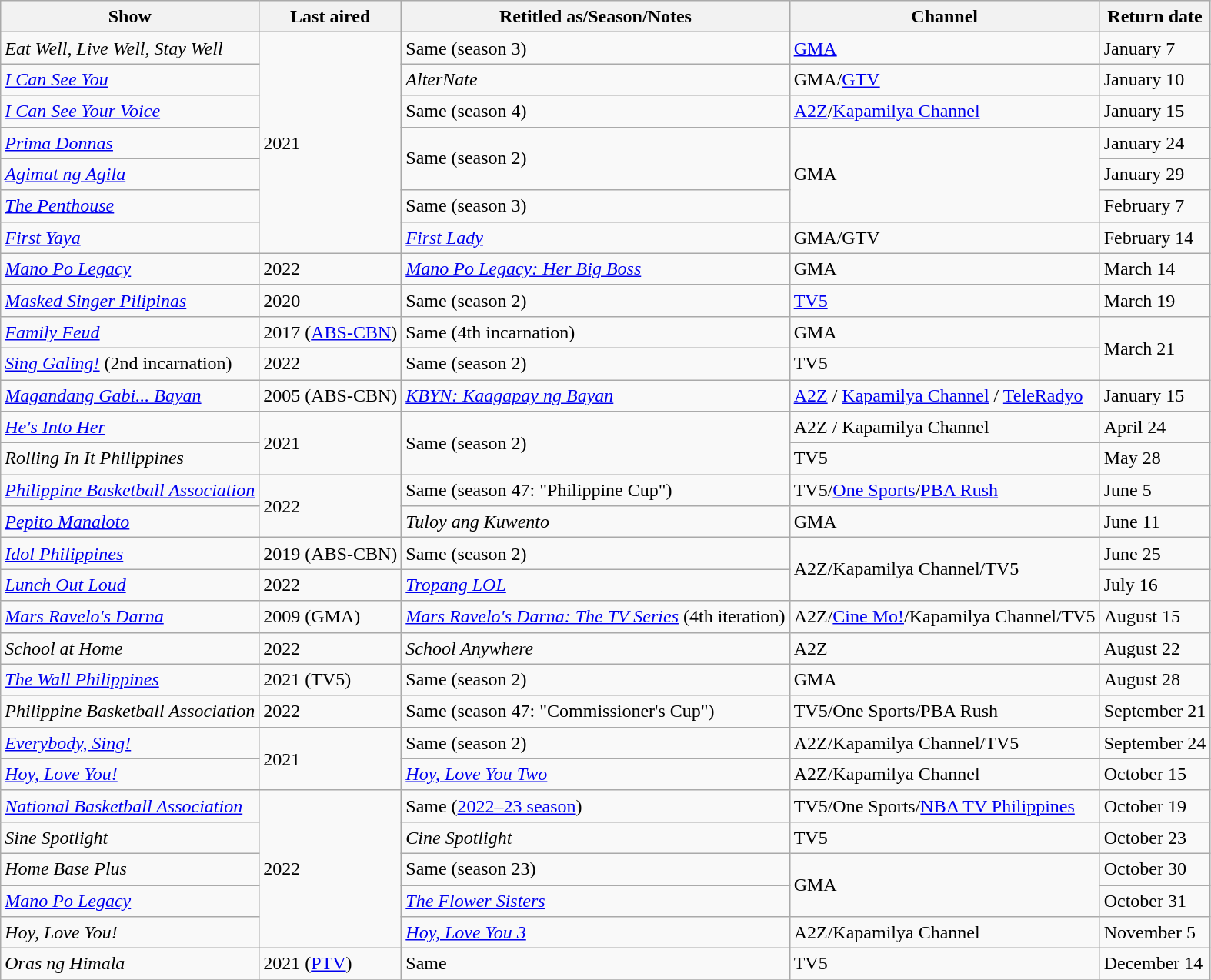<table class="wikitable" style="text-align:left; line-height:20px; width:auto;">
<tr>
<th>Show</th>
<th>Last aired</th>
<th>Retitled as/Season/Notes</th>
<th>Channel</th>
<th>Return date</th>
</tr>
<tr>
<td><em>Eat Well, Live Well, Stay Well</em></td>
<td rowspan="7">2021</td>
<td>Same (season 3)</td>
<td><a href='#'>GMA</a></td>
<td>January 7</td>
</tr>
<tr>
<td><em><a href='#'>I Can See You</a></em></td>
<td><em>AlterNate</em></td>
<td>GMA/<a href='#'>GTV</a></td>
<td>January 10</td>
</tr>
<tr>
<td><em><a href='#'>I Can See Your Voice</a></em></td>
<td>Same (season 4)</td>
<td><a href='#'>A2Z</a>/<a href='#'>Kapamilya Channel</a></td>
<td>January 15</td>
</tr>
<tr>
<td><em><a href='#'>Prima Donnas</a></em></td>
<td rowspan="2">Same (season 2)</td>
<td rowspan="3">GMA</td>
<td>January 24</td>
</tr>
<tr>
<td><em><a href='#'>Agimat ng Agila</a></em></td>
<td>January 29</td>
</tr>
<tr>
<td><em><a href='#'>The Penthouse</a></em></td>
<td>Same (season 3)</td>
<td>February 7</td>
</tr>
<tr>
<td><em><a href='#'>First Yaya</a></em></td>
<td><em><a href='#'>First Lady</a></em></td>
<td>GMA/GTV</td>
<td>February 14</td>
</tr>
<tr>
<td><em><a href='#'>Mano Po Legacy</a></em></td>
<td>2022</td>
<td><em><a href='#'>Mano Po Legacy: Her Big Boss</a></em></td>
<td>GMA</td>
<td>March 14</td>
</tr>
<tr>
<td><em><a href='#'>Masked Singer Pilipinas</a></em></td>
<td>2020</td>
<td>Same (season 2)</td>
<td><a href='#'>TV5</a></td>
<td>March 19</td>
</tr>
<tr>
<td><em><a href='#'>Family Feud</a></em></td>
<td>2017 (<a href='#'>ABS-CBN</a>)</td>
<td>Same (4th incarnation)</td>
<td>GMA</td>
<td rowspan="2">March 21</td>
</tr>
<tr>
<td><em><a href='#'>Sing Galing!</a></em> (2nd incarnation)</td>
<td>2022</td>
<td>Same (season 2)</td>
<td>TV5</td>
</tr>
<tr>
<td><em><a href='#'>Magandang Gabi... Bayan</a></em></td>
<td>2005 (ABS-CBN)</td>
<td><em><a href='#'>KBYN: Kaagapay ng Bayan</a></em></td>
<td><a href='#'>A2Z</a> / <a href='#'>Kapamilya Channel</a> / <a href='#'>TeleRadyo</a></td>
<td>January 15</td>
</tr>
<tr>
<td><em><a href='#'>He's Into Her</a></em></td>
<td rowspan="2">2021</td>
<td rowspan="2">Same (season 2)</td>
<td>A2Z / Kapamilya Channel</td>
<td>April 24</td>
</tr>
<tr>
<td><em>Rolling In It Philippines</em></td>
<td>TV5</td>
<td>May 28</td>
</tr>
<tr>
<td><em><a href='#'>Philippine Basketball Association</a></em></td>
<td rowspan="2">2022</td>
<td>Same (season 47: "Philippine Cup")</td>
<td>TV5/<a href='#'>One Sports</a>/<a href='#'>PBA Rush</a></td>
<td>June 5</td>
</tr>
<tr>
<td><em><a href='#'>Pepito Manaloto</a></em></td>
<td><em>Tuloy ang Kuwento</em></td>
<td>GMA</td>
<td>June 11</td>
</tr>
<tr>
<td><em><a href='#'>Idol Philippines</a></em></td>
<td>2019 (ABS-CBN)</td>
<td>Same (season 2)</td>
<td rowspan="2">A2Z/Kapamilya Channel/TV5</td>
<td>June 25</td>
</tr>
<tr>
<td><em><a href='#'>Lunch Out Loud</a></em></td>
<td>2022</td>
<td><em><a href='#'>Tropang LOL</a></em></td>
<td>July 16</td>
</tr>
<tr>
<td><em><a href='#'>Mars Ravelo's Darna</a></em></td>
<td>2009 (GMA)</td>
<td><em><a href='#'>Mars Ravelo's Darna: The TV Series</a></em> (4th iteration)</td>
<td>A2Z/<a href='#'>Cine Mo!</a>/Kapamilya Channel/TV5</td>
<td>August 15</td>
</tr>
<tr>
<td><em>School at Home</em></td>
<td>2022</td>
<td><em>School Anywhere</em></td>
<td>A2Z</td>
<td>August 22</td>
</tr>
<tr>
<td><em><a href='#'>The Wall Philippines</a></em></td>
<td>2021 (TV5)</td>
<td>Same (season 2)</td>
<td>GMA</td>
<td>August 28</td>
</tr>
<tr>
<td><em>Philippine Basketball Association</em></td>
<td>2022</td>
<td>Same (season 47: "Commissioner's Cup")</td>
<td>TV5/One Sports/PBA Rush</td>
<td>September 21</td>
</tr>
<tr>
<td><em><a href='#'>Everybody, Sing!</a></em></td>
<td rowspan="2">2021</td>
<td>Same (season 2)</td>
<td>A2Z/Kapamilya Channel/TV5</td>
<td>September 24</td>
</tr>
<tr>
<td><em><a href='#'>Hoy, Love You!</a></em></td>
<td><em><a href='#'>Hoy, Love You Two</a></em></td>
<td>A2Z/Kapamilya Channel</td>
<td>October 15</td>
</tr>
<tr>
<td><em><a href='#'>National Basketball Association</a></em></td>
<td rowspan="5">2022</td>
<td>Same (<a href='#'>2022–23 season</a>)</td>
<td>TV5/One Sports/<a href='#'>NBA TV Philippines</a></td>
<td>October 19</td>
</tr>
<tr>
<td><em>Sine Spotlight</em></td>
<td><em>Cine Spotlight</em></td>
<td>TV5</td>
<td>October 23</td>
</tr>
<tr>
<td><em>Home Base Plus</em></td>
<td>Same (season 23)</td>
<td rowspan="2">GMA</td>
<td>October 30</td>
</tr>
<tr>
<td><em><a href='#'>Mano Po Legacy</a></em></td>
<td><em><a href='#'>The Flower Sisters</a></em></td>
<td>October 31</td>
</tr>
<tr>
<td><em>Hoy, Love You!</em></td>
<td><em><a href='#'>Hoy, Love You 3</a></em></td>
<td>A2Z/Kapamilya Channel</td>
<td>November 5</td>
</tr>
<tr>
<td><em>Oras ng Himala</em></td>
<td>2021 (<a href='#'>PTV</a>)</td>
<td>Same</td>
<td>TV5</td>
<td>December 14</td>
</tr>
<tr>
</tr>
</table>
